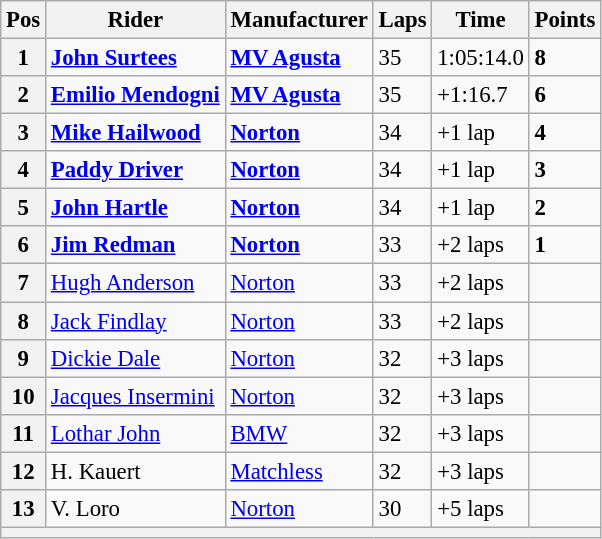<table class="wikitable" style="font-size: 95%;">
<tr>
<th>Pos</th>
<th>Rider</th>
<th>Manufacturer</th>
<th>Laps</th>
<th>Time</th>
<th>Points</th>
</tr>
<tr>
<th>1</th>
<td> <strong><a href='#'>John Surtees</a></strong></td>
<td><strong><a href='#'>MV Agusta</a></strong></td>
<td>35</td>
<td>1:05:14.0</td>
<td><strong>8</strong></td>
</tr>
<tr>
<th>2</th>
<td> <strong><a href='#'>Emilio Mendogni</a></strong></td>
<td><strong><a href='#'>MV Agusta</a></strong></td>
<td>35</td>
<td>+1:16.7</td>
<td><strong>6</strong></td>
</tr>
<tr>
<th>3</th>
<td> <strong><a href='#'>Mike Hailwood</a></strong></td>
<td><strong><a href='#'>Norton</a></strong></td>
<td>34</td>
<td>+1 lap</td>
<td><strong>4</strong></td>
</tr>
<tr>
<th>4</th>
<td> <strong><a href='#'>Paddy Driver</a></strong></td>
<td><strong><a href='#'>Norton</a></strong></td>
<td>34</td>
<td>+1 lap</td>
<td><strong>3</strong></td>
</tr>
<tr>
<th>5</th>
<td> <strong><a href='#'>John Hartle</a></strong></td>
<td><strong><a href='#'>Norton</a></strong></td>
<td>34</td>
<td>+1 lap</td>
<td><strong>2</strong></td>
</tr>
<tr>
<th>6</th>
<td> <strong><a href='#'>Jim Redman</a></strong></td>
<td><strong><a href='#'>Norton</a></strong></td>
<td>33</td>
<td>+2 laps</td>
<td><strong>1</strong></td>
</tr>
<tr>
<th>7</th>
<td> <a href='#'>Hugh Anderson</a></td>
<td><a href='#'>Norton</a></td>
<td>33</td>
<td>+2 laps</td>
<td></td>
</tr>
<tr>
<th>8</th>
<td> <a href='#'>Jack Findlay</a></td>
<td><a href='#'>Norton</a></td>
<td>33</td>
<td>+2 laps</td>
<td></td>
</tr>
<tr>
<th>9</th>
<td> <a href='#'>Dickie Dale</a></td>
<td><a href='#'>Norton</a></td>
<td>32</td>
<td>+3 laps</td>
<td></td>
</tr>
<tr>
<th>10</th>
<td> <a href='#'>Jacques Insermini</a></td>
<td><a href='#'>Norton</a></td>
<td>32</td>
<td>+3 laps</td>
<td></td>
</tr>
<tr>
<th>11</th>
<td> <a href='#'>Lothar John</a></td>
<td><a href='#'>BMW</a></td>
<td>32</td>
<td>+3 laps</td>
<td></td>
</tr>
<tr>
<th>12</th>
<td> H. Kauert</td>
<td><a href='#'>Matchless</a></td>
<td>32</td>
<td>+3 laps</td>
<td></td>
</tr>
<tr>
<th>13</th>
<td> V. Loro</td>
<td><a href='#'>Norton</a></td>
<td>30</td>
<td>+5 laps</td>
<td></td>
</tr>
<tr>
<th colspan=6></th>
</tr>
</table>
